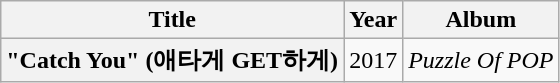<table class="wikitable plainrowheaders" style="text-align:center;">
<tr>
<th scope="col">Title</th>
<th scope="col">Year</th>
<th scope="col">Album</th>
</tr>
<tr>
<th scope="row">"Catch You" (애타게 GET하게)</th>
<td>2017</td>
<td><em>Puzzle Of POP</em></td>
</tr>
</table>
